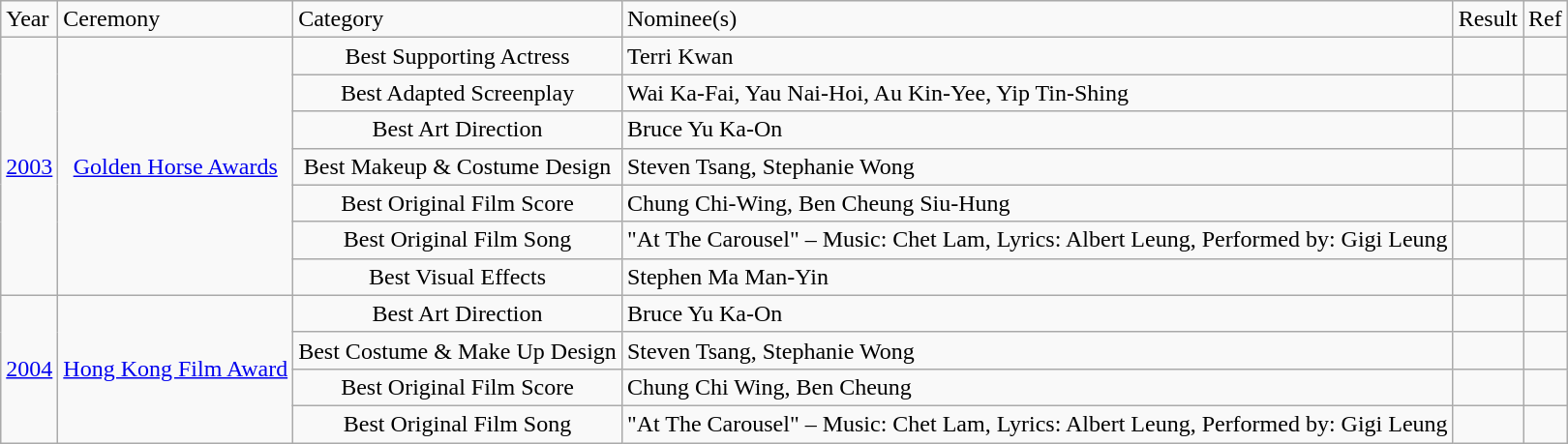<table class="wikitable">
<tr>
<td>Year</td>
<td>Ceremony</td>
<td>Category</td>
<td>Nominee(s)</td>
<td>Result</td>
<td>Ref</td>
</tr>
<tr>
<td rowspan="7" align="center"><a href='#'>2003</a></td>
<td rowspan="7" align="center"><a href='#'>Golden Horse Awards</a></td>
<td align="center">Best Supporting Actress</td>
<td>Terri Kwan</td>
<td></td>
<td></td>
</tr>
<tr>
<td align="center">Best Adapted Screenplay</td>
<td>Wai Ka-Fai, Yau Nai-Hoi, Au Kin-Yee, Yip Tin-Shing</td>
<td></td>
</tr>
<tr>
<td align="center">Best Art Direction</td>
<td>Bruce Yu Ka-On</td>
<td></td>
<td></td>
</tr>
<tr>
<td align="center">Best Makeup & Costume Design</td>
<td>Steven Tsang, Stephanie Wong</td>
<td></td>
<td></td>
</tr>
<tr>
<td align="center">Best Original Film Score</td>
<td>Chung Chi-Wing, Ben Cheung Siu-Hung</td>
<td></td>
<td></td>
</tr>
<tr>
<td align="center">Best Original Film Song</td>
<td>"At The Carousel" – Music: Chet Lam, Lyrics: Albert Leung, Performed by: Gigi Leung</td>
<td></td>
<td></td>
</tr>
<tr>
<td align="center">Best Visual Effects</td>
<td>Stephen Ma Man-Yin</td>
<td></td>
<td></td>
</tr>
<tr>
<td rowspan="4"><a href='#'>2004</a></td>
<td rowspan="4" align="center"><a href='#'>Hong Kong Film Award</a></td>
<td align="center">Best Art Direction</td>
<td>Bruce Yu Ka-On</td>
<td></td>
<td></td>
</tr>
<tr>
<td align="center">Best Costume & Make Up Design</td>
<td>Steven Tsang, Stephanie Wong</td>
<td></td>
<td></td>
</tr>
<tr>
<td align="center">Best Original Film Score</td>
<td>Chung Chi Wing, Ben Cheung</td>
<td></td>
<td></td>
</tr>
<tr>
<td align="center">Best Original Film Song</td>
<td>"At The Carousel" – Music: Chet Lam, Lyrics: Albert Leung, Performed by: Gigi Leung</td>
<td></td>
<td></td>
</tr>
</table>
